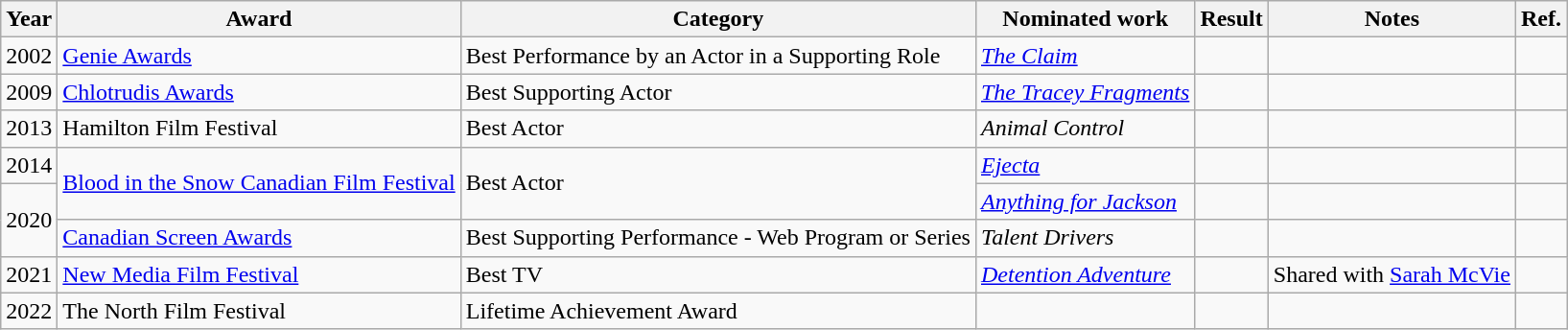<table class="wikitable">
<tr>
<th>Year</th>
<th>Award</th>
<th>Category</th>
<th>Nominated work</th>
<th>Result</th>
<th>Notes</th>
<th>Ref.</th>
</tr>
<tr>
<td>2002</td>
<td><a href='#'>Genie Awards</a></td>
<td>Best Performance by an Actor in a Supporting Role</td>
<td><em><a href='#'>The Claim</a></em></td>
<td></td>
<td></td>
<td></td>
</tr>
<tr>
<td>2009</td>
<td><a href='#'>Chlotrudis Awards</a></td>
<td>Best Supporting Actor</td>
<td><em><a href='#'>The Tracey Fragments</a></em></td>
<td></td>
<td></td>
<td></td>
</tr>
<tr>
<td>2013</td>
<td>Hamilton Film Festival</td>
<td>Best Actor</td>
<td><em>Animal Control</em></td>
<td></td>
<td></td>
<td></td>
</tr>
<tr>
<td>2014</td>
<td rowspan="2"><a href='#'>Blood in the Snow Canadian Film Festival</a></td>
<td rowspan="2">Best Actor</td>
<td><em><a href='#'>Ejecta</a></em></td>
<td></td>
<td></td>
<td></td>
</tr>
<tr>
<td rowspan="2">2020</td>
<td><em><a href='#'>Anything for Jackson</a></em></td>
<td></td>
<td></td>
<td></td>
</tr>
<tr>
<td><a href='#'>Canadian Screen Awards</a></td>
<td>Best Supporting Performance - Web Program or Series</td>
<td><em>Talent Drivers</em></td>
<td></td>
<td></td>
<td></td>
</tr>
<tr>
<td>2021</td>
<td><a href='#'>New Media Film Festival</a></td>
<td>Best TV</td>
<td><em><a href='#'>Detention Adventure</a></em></td>
<td></td>
<td>Shared with <a href='#'>Sarah McVie</a></td>
<td></td>
</tr>
<tr>
<td>2022</td>
<td>The North Film Festival</td>
<td>Lifetime Achievement Award</td>
<td></td>
<td></td>
<td></td>
<td></td>
</tr>
</table>
